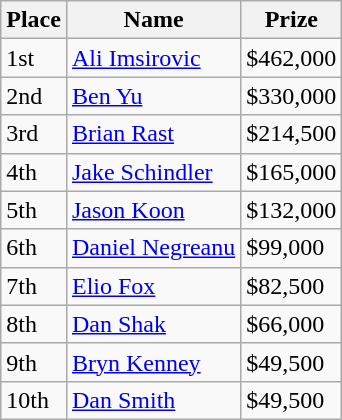<table class="wikitable">
<tr>
<th>Place</th>
<th>Name</th>
<th>Prize</th>
</tr>
<tr>
<td>1st</td>
<td> <a href='#'>Ali Imsirovic</a></td>
<td>$462,000</td>
</tr>
<tr>
<td>2nd</td>
<td> <a href='#'>Ben Yu</a></td>
<td>$330,000</td>
</tr>
<tr>
<td>3rd</td>
<td> <a href='#'>Brian Rast</a></td>
<td>$214,500</td>
</tr>
<tr>
<td>4th</td>
<td> <a href='#'>Jake Schindler</a></td>
<td>$165,000</td>
</tr>
<tr>
<td>5th</td>
<td> <a href='#'>Jason Koon</a></td>
<td>$132,000</td>
</tr>
<tr>
<td>6th</td>
<td> <a href='#'>Daniel Negreanu</a></td>
<td>$99,000</td>
</tr>
<tr>
<td>7th</td>
<td> <a href='#'>Elio Fox</a></td>
<td>$82,500</td>
</tr>
<tr>
<td>8th</td>
<td> <a href='#'>Dan Shak</a></td>
<td>$66,000</td>
</tr>
<tr>
<td>9th</td>
<td> <a href='#'>Bryn Kenney</a></td>
<td>$49,500</td>
</tr>
<tr>
<td>10th</td>
<td> <a href='#'>Dan Smith</a></td>
<td>$49,500</td>
</tr>
</table>
